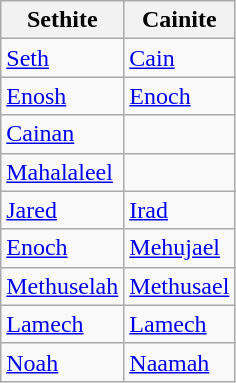<table class="wikitable">
<tr>
<th>Sethite</th>
<th>Cainite</th>
</tr>
<tr>
<td><a href='#'>Seth</a></td>
<td><a href='#'>Cain</a></td>
</tr>
<tr>
<td><a href='#'>Enosh</a></td>
<td><a href='#'>Enoch</a></td>
</tr>
<tr>
<td><a href='#'>Cainan</a></td>
<td></td>
</tr>
<tr>
<td><a href='#'>Mahalaleel</a></td>
<td></td>
</tr>
<tr>
<td><a href='#'>Jared</a></td>
<td><a href='#'>Irad</a></td>
</tr>
<tr>
<td><a href='#'>Enoch</a></td>
<td><a href='#'>Mehujael</a></td>
</tr>
<tr>
<td><a href='#'>Methuselah</a></td>
<td><a href='#'>Methusael</a></td>
</tr>
<tr>
<td><a href='#'>Lamech</a></td>
<td><a href='#'>Lamech</a></td>
</tr>
<tr>
<td><a href='#'>Noah</a></td>
<td><a href='#'>Naamah</a></td>
</tr>
</table>
